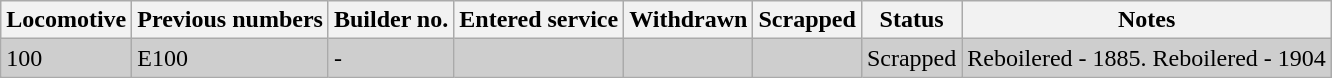<table class="wikitable sortable mw-collapsible">
<tr>
<th scope="col">Locomotive</th>
<th scope="col">Previous numbers</th>
<th scope="col">Builder no.</th>
<th scope="col">Entered service</th>
<th scope="col">Withdrawn</th>
<th scope="col">Scrapped</th>
<th scope="col">Status</th>
<th scope="col" class="unsortable">Notes</th>
</tr>
<tr bgcolor=#cecece>
<td>100</td>
<td>E100</td>
<td>-</td>
<td></td>
<td></td>
<td></td>
<td>Scrapped</td>
<td>Reboilered - 1885. Reboilered - 1904</td>
</tr>
</table>
